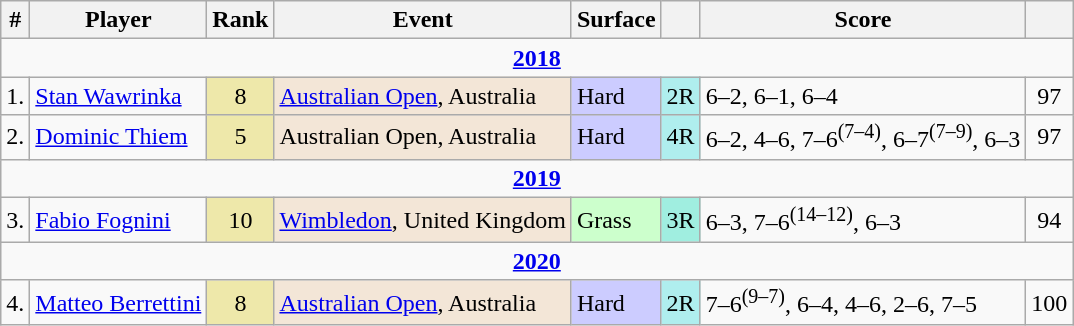<table class="wikitable sortable">
<tr>
<th>#</th>
<th>Player</th>
<th>Rank</th>
<th>Event</th>
<th>Surface</th>
<th></th>
<th class=unsortable>Score</th>
<th></th>
</tr>
<tr>
<td colspan=8 style=text-align:center><strong><a href='#'>2018</a></strong></td>
</tr>
<tr>
<td>1.</td>
<td> <a href='#'>Stan Wawrinka</a></td>
<td bgcolor=EEE8AA align=center>8</td>
<td bgcolor=f3e6d7><a href='#'>Australian Open</a>, Australia</td>
<td bgcolor=ccccff>Hard</td>
<td bgcolor=afeeee>2R</td>
<td>6–2, 6–1, 6–4</td>
<td style=text-align:center>97</td>
</tr>
<tr>
<td>2.</td>
<td> <a href='#'>Dominic Thiem</a></td>
<td bgcolor=EEE8AA align=center>5</td>
<td bgcolor=f3e6d7>Australian Open, Australia</td>
<td bgcolor=ccccff>Hard</td>
<td bgcolor=afeeee>4R</td>
<td>6–2, 4–6, 7–6<sup>(7–4)</sup>, 6–7<sup>(7–9)</sup>, 6–3</td>
<td style=text-align:center>97</td>
</tr>
<tr>
<td colspan=8 style=text-align:center><strong><a href='#'>2019</a></strong></td>
</tr>
<tr>
<td>3.</td>
<td> <a href='#'>Fabio Fognini</a></td>
<td bgcolor=EEE8AA align=center>10</td>
<td bgcolor=f3e6d7><a href='#'>Wimbledon</a>, United Kingdom</td>
<td bgcolor=ccffcc>Grass</td>
<td bgcolor=a=feeee>3R</td>
<td>6–3, 7–6<sup>(14–12)</sup>, 6–3</td>
<td style=text-align:center>94</td>
</tr>
<tr>
<td colspan=8 style=text-align:center><strong><a href='#'>2020</a></strong></td>
</tr>
<tr>
<td>4.</td>
<td> <a href='#'>Matteo Berrettini</a></td>
<td bgcolor=EEE8AA align=center>8</td>
<td bgcolor=f3e6d7><a href='#'>Australian Open</a>, Australia</td>
<td bgcolor=ccccff>Hard</td>
<td bgcolor=afeeee>2R</td>
<td>7–6<sup>(9–7)</sup>, 6–4, 4–6, 2–6, 7–5</td>
<td style=text-align:center>100</td>
</tr>
</table>
